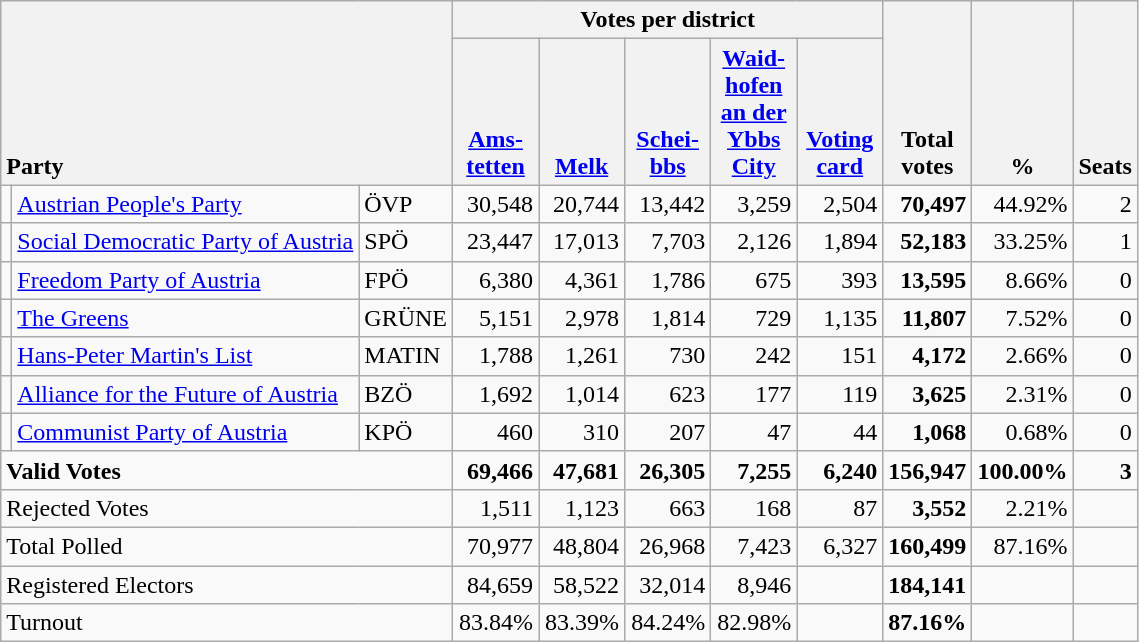<table class="wikitable" border="1" style="text-align:right;">
<tr>
<th style="text-align:left;" valign=bottom rowspan=2 colspan=3>Party</th>
<th colspan=5>Votes per district</th>
<th align=center valign=bottom rowspan=2 width="50">Total<br>votes</th>
<th align=center valign=bottom rowspan=2 width="50">%</th>
<th align=center valign=bottom rowspan=2>Seats</th>
</tr>
<tr>
<th align=center valign=bottom width="50"><a href='#'>Ams-<br>tetten</a></th>
<th align=center valign=bottom width="50"><a href='#'>Melk</a></th>
<th align=center valign=bottom width="50"><a href='#'>Schei-<br>bbs</a></th>
<th align=center valign=bottom width="50"><a href='#'>Waid-<br>hofen<br>an der<br>Ybbs<br>City</a></th>
<th align=center valign=bottom width="50"><a href='#'>Voting<br>card</a></th>
</tr>
<tr>
<td></td>
<td align=left><a href='#'>Austrian People's Party</a></td>
<td align=left>ÖVP</td>
<td>30,548</td>
<td>20,744</td>
<td>13,442</td>
<td>3,259</td>
<td>2,504</td>
<td><strong>70,497</strong></td>
<td>44.92%</td>
<td>2</td>
</tr>
<tr>
<td></td>
<td align=left style="white-space: nowrap;"><a href='#'>Social Democratic Party of Austria</a></td>
<td align=left>SPÖ</td>
<td>23,447</td>
<td>17,013</td>
<td>7,703</td>
<td>2,126</td>
<td>1,894</td>
<td><strong>52,183</strong></td>
<td>33.25%</td>
<td>1</td>
</tr>
<tr>
<td></td>
<td align=left><a href='#'>Freedom Party of Austria</a></td>
<td align=left>FPÖ</td>
<td>6,380</td>
<td>4,361</td>
<td>1,786</td>
<td>675</td>
<td>393</td>
<td><strong>13,595</strong></td>
<td>8.66%</td>
<td>0</td>
</tr>
<tr>
<td></td>
<td align=left><a href='#'>The Greens</a></td>
<td align=left>GRÜNE</td>
<td>5,151</td>
<td>2,978</td>
<td>1,814</td>
<td>729</td>
<td>1,135</td>
<td><strong>11,807</strong></td>
<td>7.52%</td>
<td>0</td>
</tr>
<tr>
<td></td>
<td align=left><a href='#'>Hans-Peter Martin's List</a></td>
<td align=left>MATIN</td>
<td>1,788</td>
<td>1,261</td>
<td>730</td>
<td>242</td>
<td>151</td>
<td><strong>4,172</strong></td>
<td>2.66%</td>
<td>0</td>
</tr>
<tr>
<td></td>
<td align=left><a href='#'>Alliance for the Future of Austria</a></td>
<td align=left>BZÖ</td>
<td>1,692</td>
<td>1,014</td>
<td>623</td>
<td>177</td>
<td>119</td>
<td><strong>3,625</strong></td>
<td>2.31%</td>
<td>0</td>
</tr>
<tr>
<td></td>
<td align=left><a href='#'>Communist Party of Austria</a></td>
<td align=left>KPÖ</td>
<td>460</td>
<td>310</td>
<td>207</td>
<td>47</td>
<td>44</td>
<td><strong>1,068</strong></td>
<td>0.68%</td>
<td>0</td>
</tr>
<tr style="font-weight:bold">
<td align=left colspan=3>Valid Votes</td>
<td>69,466</td>
<td>47,681</td>
<td>26,305</td>
<td>7,255</td>
<td>6,240</td>
<td>156,947</td>
<td>100.00%</td>
<td>3</td>
</tr>
<tr>
<td align=left colspan=3>Rejected Votes</td>
<td>1,511</td>
<td>1,123</td>
<td>663</td>
<td>168</td>
<td>87</td>
<td><strong>3,552</strong></td>
<td>2.21%</td>
<td></td>
</tr>
<tr>
<td align=left colspan=3>Total Polled</td>
<td>70,977</td>
<td>48,804</td>
<td>26,968</td>
<td>7,423</td>
<td>6,327</td>
<td><strong>160,499</strong></td>
<td>87.16%</td>
<td></td>
</tr>
<tr>
<td align=left colspan=3>Registered Electors</td>
<td>84,659</td>
<td>58,522</td>
<td>32,014</td>
<td>8,946</td>
<td></td>
<td><strong>184,141</strong></td>
<td></td>
<td></td>
</tr>
<tr>
<td align=left colspan=3>Turnout</td>
<td>83.84%</td>
<td>83.39%</td>
<td>84.24%</td>
<td>82.98%</td>
<td></td>
<td><strong>87.16%</strong></td>
<td></td>
<td></td>
</tr>
</table>
